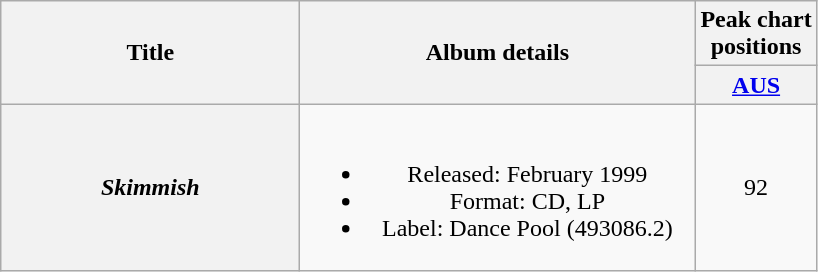<table class="wikitable plainrowheaders" style="text-align:center;" border="1">
<tr>
<th scope="col" rowspan="2" style="width:12em;">Title</th>
<th scope="col" rowspan="2" style="width:16em;">Album details</th>
<th scope="col" colspan="1">Peak chart<br>positions</th>
</tr>
<tr>
<th scope="col" style="text-align:center;"><a href='#'>AUS</a><br></th>
</tr>
<tr>
<th scope="row"><em>Skimmish</em></th>
<td><br><ul><li>Released: February 1999</li><li>Format: CD, LP</li><li>Label: Dance Pool (493086.2)</li></ul></td>
<td align="center">92</td>
</tr>
</table>
